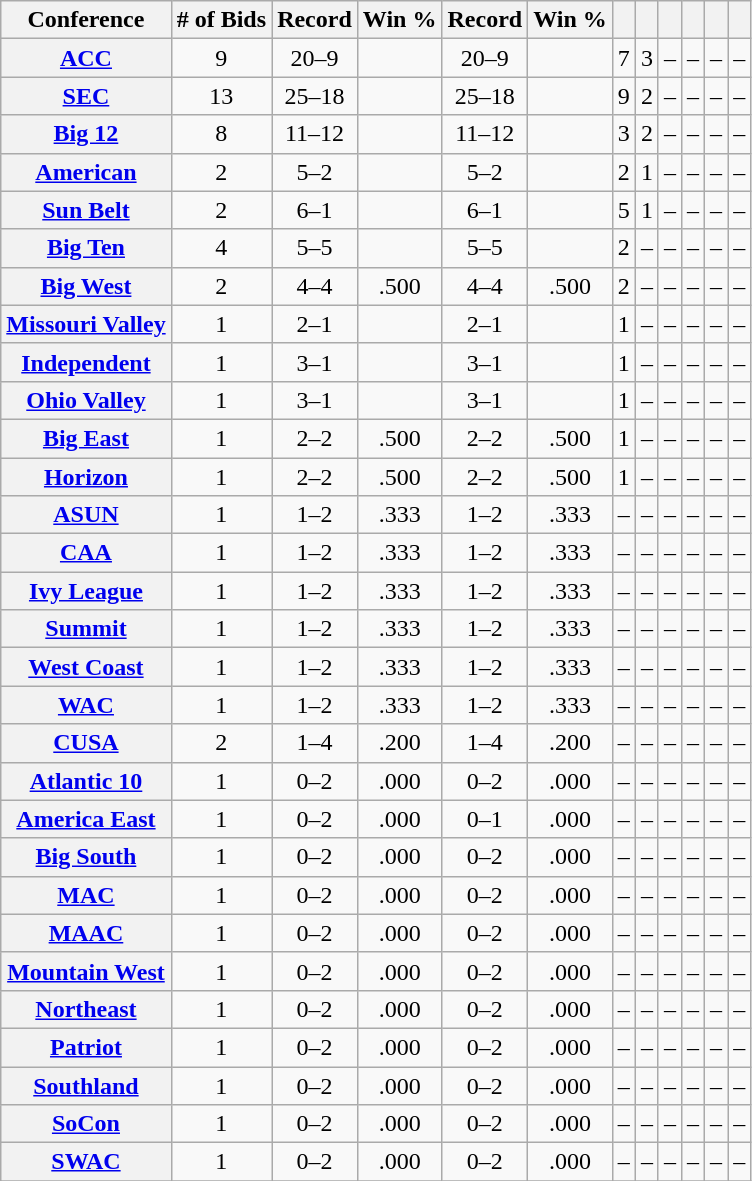<table class="wikitable sortable plainrowheaders" style="text-align:center">
<tr>
<th scope="col">Conference</th>
<th scope="col"># of Bids</th>
<th scope="col">Record</th>
<th scope="col">Win %</th>
<th scope="col"> Record</th>
<th scope="col"> Win %</th>
<th scope="col"></th>
<th scope="col"></th>
<th scope="col"></th>
<th scope="col"></th>
<th scope="col"></th>
<th scope="col"></th>
</tr>
<tr>
<th scope="row"><a href='#'>ACC</a></th>
<td>9</td>
<td>20–9</td>
<td></td>
<td>20–9</td>
<td></td>
<td>7</td>
<td>3 </td>
<td>–</td>
<td>–</td>
<td>–</td>
<td>–</td>
</tr>
<tr>
<th scope="row"><a href='#'>SEC</a></th>
<td>13</td>
<td>25–18</td>
<td></td>
<td>25–18</td>
<td></td>
<td>9</td>
<td>2</td>
<td>–</td>
<td>–</td>
<td>–</td>
<td>–</td>
</tr>
<tr>
<th scope="row"><a href='#'>Big 12</a></th>
<td>8</td>
<td>11–12</td>
<td></td>
<td>11–12</td>
<td></td>
<td>3</td>
<td>2</td>
<td>–</td>
<td>–</td>
<td>–</td>
<td>–</td>
</tr>
<tr>
<th scope="row"><a href='#'>American</a></th>
<td>2</td>
<td>5–2</td>
<td></td>
<td>5–2</td>
<td></td>
<td>2</td>
<td>1</td>
<td>–</td>
<td>–</td>
<td>–</td>
<td>–</td>
</tr>
<tr>
<th scope="row"><a href='#'>Sun Belt</a></th>
<td>2</td>
<td>6–1</td>
<td></td>
<td>6–1</td>
<td></td>
<td>5 </td>
<td>1  </td>
<td>–</td>
<td>–</td>
<td>–</td>
<td>–</td>
</tr>
<tr>
<th scope="row"><a href='#'>Big Ten</a></th>
<td>4</td>
<td>5–5</td>
<td></td>
<td>5–5</td>
<td></td>
<td>2 </td>
<td>–</td>
<td>–</td>
<td>–</td>
<td>–</td>
<td>–</td>
</tr>
<tr>
<th scope="row"><a href='#'>Big West</a></th>
<td>2</td>
<td>4–4</td>
<td>.500</td>
<td>4–4</td>
<td>.500</td>
<td>2</td>
<td>–</td>
<td>–</td>
<td>–</td>
<td>–</td>
<td>–</td>
</tr>
<tr>
<th scope="row"><a href='#'>Missouri Valley</a></th>
<td>1</td>
<td>2–1</td>
<td></td>
<td>2–1</td>
<td></td>
<td>1 </td>
<td>–</td>
<td>–</td>
<td>–</td>
<td>–</td>
<td>–</td>
</tr>
<tr>
<th scope="row"><a href='#'>Independent</a></th>
<td>1</td>
<td>3–1</td>
<td></td>
<td>3–1</td>
<td></td>
<td>1</td>
<td>–</td>
<td>–</td>
<td>–</td>
<td>–</td>
<td>–</td>
</tr>
<tr>
<th scope="row"><a href='#'>Ohio Valley</a></th>
<td>1</td>
<td>3–1</td>
<td></td>
<td>3–1</td>
<td></td>
<td>1</td>
<td>–</td>
<td>–</td>
<td>–</td>
<td>–</td>
<td>–</td>
</tr>
<tr>
<th scope="row"><a href='#'>Big East</a></th>
<td>1</td>
<td>2–2</td>
<td>.500</td>
<td>2–2</td>
<td>.500</td>
<td>1</td>
<td>–</td>
<td>–</td>
<td>–</td>
<td>–</td>
<td>–</td>
</tr>
<tr>
<th scope="row"><a href='#'>Horizon</a></th>
<td>1</td>
<td>2–2</td>
<td>.500</td>
<td>2–2</td>
<td>.500</td>
<td>1</td>
<td>–</td>
<td>–</td>
<td>–</td>
<td>–</td>
<td>–</td>
</tr>
<tr>
<th scope="row"><a href='#'>ASUN</a></th>
<td>1</td>
<td>1–2</td>
<td>.333</td>
<td>1–2</td>
<td>.333</td>
<td>–</td>
<td>–</td>
<td>–</td>
<td>–</td>
<td>–</td>
<td>–</td>
</tr>
<tr>
<th scope="row"><a href='#'>CAA</a></th>
<td>1</td>
<td>1–2</td>
<td>.333</td>
<td>1–2</td>
<td>.333</td>
<td>–</td>
<td>–</td>
<td>–</td>
<td>–</td>
<td>–</td>
<td>–</td>
</tr>
<tr>
<th scope="row"><a href='#'>Ivy League</a></th>
<td>1</td>
<td>1–2</td>
<td>.333</td>
<td>1–2</td>
<td>.333</td>
<td>–</td>
<td>–</td>
<td>–</td>
<td>–</td>
<td>–</td>
<td>–</td>
</tr>
<tr>
<th scope="row"><a href='#'>Summit</a></th>
<td>1</td>
<td>1–2</td>
<td>.333</td>
<td>1–2</td>
<td>.333</td>
<td>–</td>
<td>–</td>
<td>–</td>
<td>–</td>
<td>–</td>
<td>–</td>
</tr>
<tr>
<th scope="row"><a href='#'>West Coast</a></th>
<td>1</td>
<td>1–2</td>
<td>.333</td>
<td>1–2</td>
<td>.333</td>
<td>–</td>
<td>–</td>
<td>–</td>
<td>–</td>
<td>–</td>
<td>–</td>
</tr>
<tr>
<th scope="row"><a href='#'>WAC</a></th>
<td>1</td>
<td>1–2</td>
<td>.333</td>
<td>1–2</td>
<td>.333</td>
<td>–</td>
<td>–</td>
<td>–</td>
<td>–</td>
<td>–</td>
<td>–</td>
</tr>
<tr>
<th scope="row"><a href='#'>CUSA</a></th>
<td>2</td>
<td>1–4</td>
<td>.200</td>
<td>1–4</td>
<td>.200</td>
<td>–</td>
<td>–</td>
<td>–</td>
<td>–</td>
<td>–</td>
<td>–</td>
</tr>
<tr>
<th scope="row"><a href='#'>Atlantic 10</a></th>
<td>1</td>
<td>0–2</td>
<td>.000</td>
<td>0–2</td>
<td>.000</td>
<td>–</td>
<td>–</td>
<td>–</td>
<td>–</td>
<td>–</td>
<td>–</td>
</tr>
<tr>
<th scope="row"><a href='#'>America East</a></th>
<td>1</td>
<td>0–2</td>
<td>.000</td>
<td>0–1</td>
<td>.000</td>
<td>–</td>
<td>–</td>
<td>–</td>
<td>–</td>
<td>–</td>
<td>–</td>
</tr>
<tr>
<th scope="row"><a href='#'>Big South</a></th>
<td>1</td>
<td>0–2</td>
<td>.000</td>
<td>0–2</td>
<td>.000</td>
<td>–</td>
<td>–</td>
<td>–</td>
<td>–</td>
<td>–</td>
<td>–</td>
</tr>
<tr>
<th scope="row"><a href='#'>MAC</a></th>
<td>1</td>
<td>0–2</td>
<td>.000</td>
<td>0–2</td>
<td>.000</td>
<td>–</td>
<td>–</td>
<td>–</td>
<td>–</td>
<td>–</td>
<td>–</td>
</tr>
<tr>
<th scope="row"><a href='#'>MAAC</a></th>
<td>1</td>
<td>0–2</td>
<td>.000</td>
<td>0–2</td>
<td>.000</td>
<td>–</td>
<td>–</td>
<td>–</td>
<td>–</td>
<td>–</td>
<td>–</td>
</tr>
<tr>
<th scope="row"><a href='#'>Mountain West</a></th>
<td>1</td>
<td>0–2</td>
<td>.000</td>
<td>0–2</td>
<td>.000</td>
<td>–</td>
<td>–</td>
<td>–</td>
<td>–</td>
<td>–</td>
<td>–</td>
</tr>
<tr>
<th scope="row"><a href='#'>Northeast</a></th>
<td>1</td>
<td>0–2</td>
<td>.000</td>
<td>0–2</td>
<td>.000</td>
<td>–</td>
<td>–</td>
<td>–</td>
<td>–</td>
<td>–</td>
<td>–</td>
</tr>
<tr>
<th scope="row"><a href='#'>Patriot</a></th>
<td>1</td>
<td>0–2</td>
<td>.000</td>
<td>0–2</td>
<td>.000</td>
<td>–</td>
<td>–</td>
<td>–</td>
<td>–</td>
<td>–</td>
<td>–</td>
</tr>
<tr>
<th scope="row"><a href='#'>Southland</a></th>
<td>1</td>
<td>0–2</td>
<td>.000</td>
<td>0–2</td>
<td>.000</td>
<td>–</td>
<td>–</td>
<td>–</td>
<td>–</td>
<td>–</td>
<td>–</td>
</tr>
<tr>
<th scope="row"><a href='#'>SoCon</a></th>
<td>1</td>
<td>0–2</td>
<td>.000</td>
<td>0–2</td>
<td>.000</td>
<td>–</td>
<td>–</td>
<td>–</td>
<td>–</td>
<td>–</td>
<td>–</td>
</tr>
<tr>
<th scope="row"><a href='#'>SWAC</a></th>
<td>1</td>
<td>0–2</td>
<td>.000</td>
<td>0–2</td>
<td>.000</td>
<td>–</td>
<td>–</td>
<td>–</td>
<td>–</td>
<td>–</td>
<td>–</td>
</tr>
<tr>
</tr>
</table>
